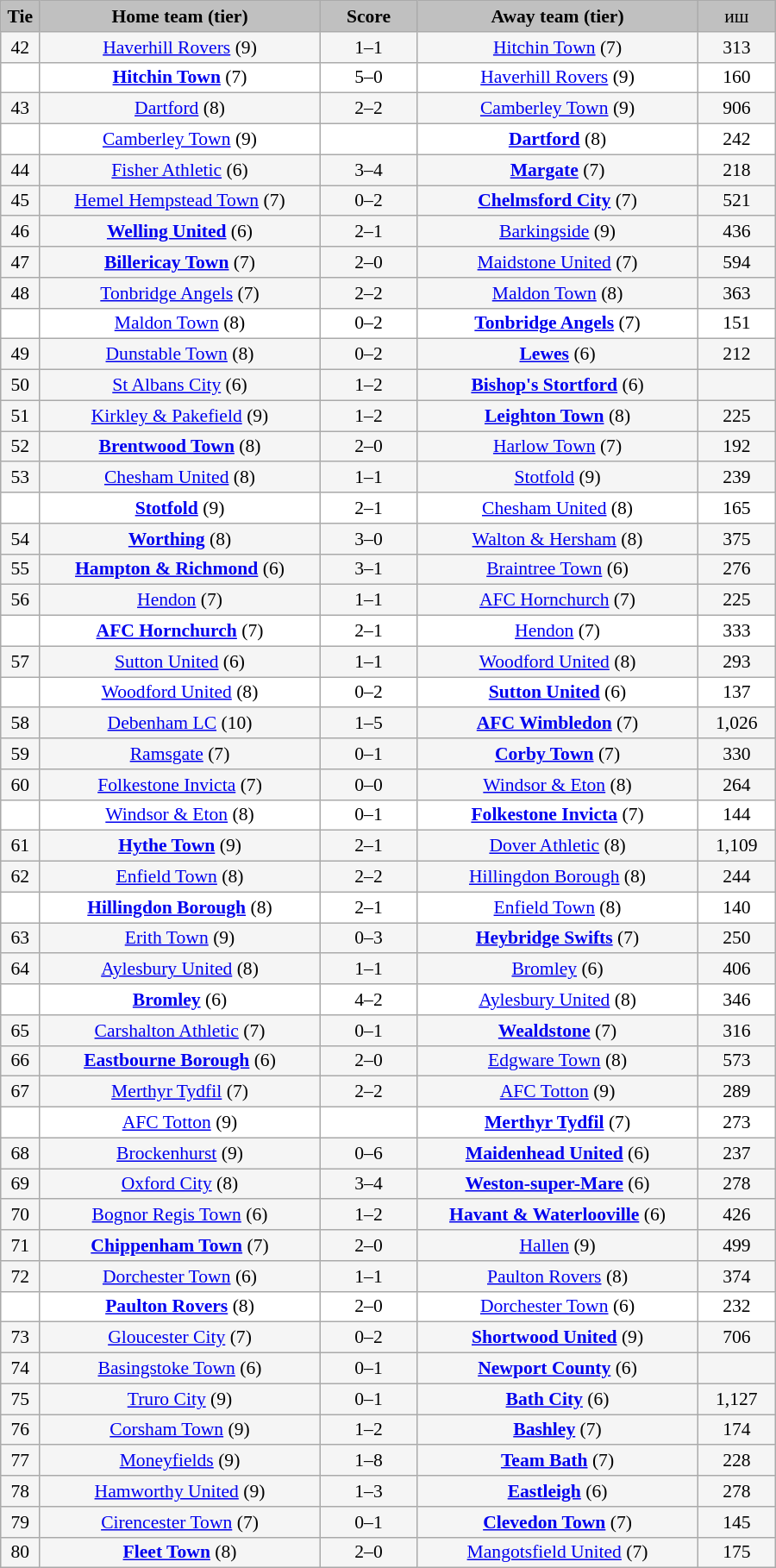<table class="wikitable" style="width: 600px; background:WhiteSmoke; text-align:center; font-size:90%">
<tr>
<td scope="col" style="width:  5.00%; background:silver;"><strong>Tie</strong></td>
<td scope="col" style="width: 36.25%; background:silver;"><strong>Home team (tier)</strong></td>
<td scope="col" style="width: 12.50%; background:silver;"><strong>Score</strong></td>
<td scope="col" style="width: 36.25%; background:silver;"><strong>Away team (tier)</strong></td>
<td scope="col" style="width: 10.00%; background:silver;"><strong></strong>иш</td>
</tr>
<tr>
<td>42</td>
<td><a href='#'>Haverhill Rovers</a> (9)</td>
<td>1–1</td>
<td><a href='#'>Hitchin Town</a> (7)</td>
<td>313</td>
</tr>
<tr style="background:white;">
<td><em></em></td>
<td><strong><a href='#'>Hitchin Town</a></strong> (7)</td>
<td>5–0</td>
<td><a href='#'>Haverhill Rovers</a> (9)</td>
<td>160</td>
</tr>
<tr>
<td>43</td>
<td><a href='#'>Dartford</a> (8)</td>
<td>2–2</td>
<td><a href='#'>Camberley Town</a> (9)</td>
<td>906</td>
</tr>
<tr style="background:white;">
<td><em></em></td>
<td><a href='#'>Camberley Town</a> (9)</td>
<td></td>
<td><strong><a href='#'>Dartford</a></strong> (8)</td>
<td>242</td>
</tr>
<tr>
<td>44</td>
<td><a href='#'>Fisher Athletic</a> (6)</td>
<td>3–4</td>
<td><strong><a href='#'>Margate</a></strong> (7)</td>
<td>218</td>
</tr>
<tr>
<td>45</td>
<td><a href='#'>Hemel Hempstead Town</a> (7)</td>
<td>0–2</td>
<td><strong><a href='#'>Chelmsford City</a></strong> (7)</td>
<td>521</td>
</tr>
<tr>
<td>46</td>
<td><strong><a href='#'>Welling United</a></strong> (6)</td>
<td>2–1</td>
<td><a href='#'>Barkingside</a> (9)</td>
<td>436</td>
</tr>
<tr>
<td>47</td>
<td><strong><a href='#'>Billericay Town</a></strong> (7)</td>
<td>2–0</td>
<td><a href='#'>Maidstone United</a> (7)</td>
<td>594</td>
</tr>
<tr>
<td>48</td>
<td><a href='#'>Tonbridge Angels</a> (7)</td>
<td>2–2</td>
<td><a href='#'>Maldon Town</a> (8)</td>
<td>363</td>
</tr>
<tr style="background:white;">
<td><em></em></td>
<td><a href='#'>Maldon Town</a> (8)</td>
<td>0–2</td>
<td><strong><a href='#'>Tonbridge Angels</a></strong> (7)</td>
<td>151</td>
</tr>
<tr>
<td>49</td>
<td><a href='#'>Dunstable Town</a> (8)</td>
<td>0–2</td>
<td><strong><a href='#'>Lewes</a></strong> (6)</td>
<td>212</td>
</tr>
<tr>
<td>50</td>
<td><a href='#'>St Albans City</a> (6)</td>
<td>1–2</td>
<td><strong><a href='#'>Bishop's Stortford</a></strong> (6)</td>
<td></td>
</tr>
<tr>
<td>51</td>
<td><a href='#'>Kirkley & Pakefield</a> (9)</td>
<td>1–2</td>
<td><strong><a href='#'>Leighton Town</a></strong> (8)</td>
<td>225</td>
</tr>
<tr>
<td>52</td>
<td><strong><a href='#'>Brentwood Town</a></strong> (8)</td>
<td>2–0</td>
<td><a href='#'>Harlow Town</a> (7)</td>
<td>192</td>
</tr>
<tr>
<td>53</td>
<td><a href='#'>Chesham United</a> (8)</td>
<td>1–1</td>
<td><a href='#'>Stotfold</a> (9)</td>
<td>239</td>
</tr>
<tr style="background:white;">
<td><em></em></td>
<td><strong><a href='#'>Stotfold</a></strong> (9)</td>
<td>2–1</td>
<td><a href='#'>Chesham United</a> (8)</td>
<td>165</td>
</tr>
<tr>
<td>54</td>
<td><strong><a href='#'>Worthing</a></strong> (8)</td>
<td>3–0</td>
<td><a href='#'>Walton & Hersham</a> (8)</td>
<td>375</td>
</tr>
<tr>
<td>55</td>
<td><strong><a href='#'>Hampton & Richmond</a></strong> (6)</td>
<td>3–1</td>
<td><a href='#'>Braintree Town</a> (6)</td>
<td>276</td>
</tr>
<tr>
<td>56</td>
<td><a href='#'>Hendon</a> (7)</td>
<td>1–1</td>
<td><a href='#'>AFC Hornchurch</a> (7)</td>
<td>225</td>
</tr>
<tr style="background:white;">
<td><em></em></td>
<td><strong><a href='#'>AFC Hornchurch</a></strong> (7)</td>
<td>2–1</td>
<td><a href='#'>Hendon</a> (7)</td>
<td>333</td>
</tr>
<tr>
<td>57</td>
<td><a href='#'>Sutton United</a> (6)</td>
<td>1–1</td>
<td><a href='#'>Woodford United</a> (8)</td>
<td>293</td>
</tr>
<tr style="background:white;">
<td><em></em></td>
<td><a href='#'>Woodford United</a> (8)</td>
<td>0–2</td>
<td><strong><a href='#'>Sutton United</a></strong> (6)</td>
<td>137</td>
</tr>
<tr>
<td>58</td>
<td><a href='#'>Debenham LC</a> (10)</td>
<td>1–5</td>
<td><strong><a href='#'>AFC Wimbledon</a></strong> (7)</td>
<td>1,026</td>
</tr>
<tr>
<td>59</td>
<td><a href='#'>Ramsgate</a> (7)</td>
<td>0–1</td>
<td><strong><a href='#'>Corby Town</a></strong> (7)</td>
<td>330</td>
</tr>
<tr>
<td>60</td>
<td><a href='#'>Folkestone Invicta</a> (7)</td>
<td>0–0</td>
<td><a href='#'>Windsor & Eton</a> (8)</td>
<td>264</td>
</tr>
<tr style="background:white;">
<td><em></em></td>
<td><a href='#'>Windsor & Eton</a> (8)</td>
<td>0–1</td>
<td><strong><a href='#'>Folkestone Invicta</a></strong> (7)</td>
<td>144</td>
</tr>
<tr>
<td>61</td>
<td><strong><a href='#'>Hythe Town</a></strong> (9)</td>
<td>2–1</td>
<td><a href='#'>Dover Athletic</a> (8)</td>
<td>1,109</td>
</tr>
<tr>
<td>62</td>
<td><a href='#'>Enfield Town</a> (8)</td>
<td>2–2</td>
<td><a href='#'>Hillingdon Borough</a> (8)</td>
<td>244</td>
</tr>
<tr style="background:white;">
<td><em></em></td>
<td><strong><a href='#'>Hillingdon Borough</a></strong> (8)</td>
<td>2–1</td>
<td><a href='#'>Enfield Town</a> (8)</td>
<td>140</td>
</tr>
<tr>
<td>63</td>
<td><a href='#'>Erith Town</a> (9)</td>
<td>0–3</td>
<td><strong><a href='#'>Heybridge Swifts</a></strong> (7)</td>
<td>250</td>
</tr>
<tr>
<td>64</td>
<td><a href='#'>Aylesbury United</a> (8)</td>
<td>1–1</td>
<td><a href='#'>Bromley</a> (6)</td>
<td>406</td>
</tr>
<tr style="background:white;">
<td><em></em></td>
<td><strong><a href='#'>Bromley</a></strong> (6)</td>
<td>4–2</td>
<td><a href='#'>Aylesbury United</a> (8)</td>
<td>346</td>
</tr>
<tr>
<td>65</td>
<td><a href='#'>Carshalton Athletic</a> (7)</td>
<td>0–1</td>
<td><strong><a href='#'>Wealdstone</a></strong> (7)</td>
<td>316</td>
</tr>
<tr>
<td>66</td>
<td><strong><a href='#'>Eastbourne Borough</a></strong> (6)</td>
<td>2–0</td>
<td><a href='#'>Edgware Town</a> (8)</td>
<td>573</td>
</tr>
<tr>
<td>67</td>
<td><a href='#'>Merthyr Tydfil</a> (7)</td>
<td>2–2</td>
<td><a href='#'>AFC Totton</a> (9)</td>
<td>289</td>
</tr>
<tr style="background:white;">
<td><em></em></td>
<td><a href='#'>AFC Totton</a> (9)</td>
<td></td>
<td><strong><a href='#'>Merthyr Tydfil</a></strong> (7)</td>
<td>273</td>
</tr>
<tr>
<td>68</td>
<td><a href='#'>Brockenhurst</a> (9)</td>
<td>0–6</td>
<td><strong><a href='#'>Maidenhead United</a></strong> (6)</td>
<td>237</td>
</tr>
<tr>
<td>69</td>
<td><a href='#'>Oxford City</a> (8)</td>
<td>3–4</td>
<td><strong><a href='#'>Weston-super-Mare</a></strong> (6)</td>
<td>278</td>
</tr>
<tr>
<td>70</td>
<td><a href='#'>Bognor Regis Town</a> (6)</td>
<td>1–2</td>
<td><strong><a href='#'>Havant & Waterlooville</a></strong> (6)</td>
<td>426</td>
</tr>
<tr>
<td>71</td>
<td><strong><a href='#'>Chippenham Town</a></strong> (7)</td>
<td>2–0</td>
<td><a href='#'>Hallen</a> (9)</td>
<td>499</td>
</tr>
<tr>
<td>72</td>
<td><a href='#'>Dorchester Town</a> (6)</td>
<td>1–1</td>
<td><a href='#'>Paulton Rovers</a> (8)</td>
<td>374</td>
</tr>
<tr style="background:white;">
<td><em></em></td>
<td><strong><a href='#'>Paulton Rovers</a></strong> (8)</td>
<td>2–0</td>
<td><a href='#'>Dorchester Town</a> (6)</td>
<td>232</td>
</tr>
<tr>
<td>73</td>
<td><a href='#'>Gloucester City</a> (7)</td>
<td>0–2</td>
<td><strong><a href='#'>Shortwood United</a></strong> (9)</td>
<td>706</td>
</tr>
<tr>
<td>74</td>
<td><a href='#'>Basingstoke Town</a> (6)</td>
<td>0–1</td>
<td><strong><a href='#'>Newport County</a></strong> (6)</td>
<td></td>
</tr>
<tr>
<td>75</td>
<td><a href='#'>Truro City</a> (9)</td>
<td>0–1</td>
<td><strong><a href='#'>Bath City</a></strong> (6)</td>
<td>1,127</td>
</tr>
<tr>
<td>76</td>
<td><a href='#'>Corsham Town</a> (9)</td>
<td>1–2</td>
<td><strong><a href='#'>Bashley</a></strong> (7)</td>
<td>174</td>
</tr>
<tr>
<td>77</td>
<td><a href='#'>Moneyfields</a> (9)</td>
<td>1–8</td>
<td><strong><a href='#'>Team Bath</a></strong> (7)</td>
<td>228</td>
</tr>
<tr>
<td>78</td>
<td><a href='#'>Hamworthy United</a> (9)</td>
<td>1–3</td>
<td><strong><a href='#'>Eastleigh</a></strong> (6)</td>
<td>278</td>
</tr>
<tr>
<td>79</td>
<td><a href='#'>Cirencester Town</a> (7)</td>
<td>0–1</td>
<td><strong><a href='#'>Clevedon Town</a></strong> (7)</td>
<td>145</td>
</tr>
<tr>
<td>80</td>
<td><strong><a href='#'>Fleet Town</a></strong> (8)</td>
<td>2–0</td>
<td><a href='#'>Mangotsfield United</a> (7)</td>
<td>175</td>
</tr>
</table>
